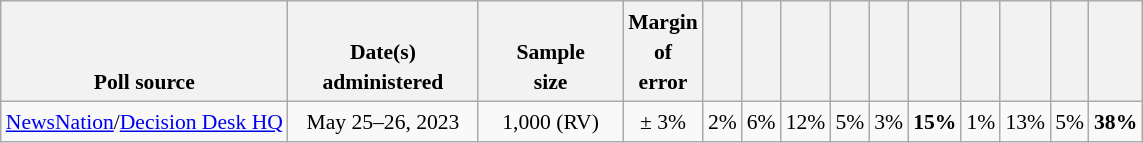<table class="wikitable" style="text-align:center;font-size:90%;line-height:20px">
<tr valign=bottom>
<th style="background-position: right 85%;">Poll source</th>
<th style="width:120px; background-position: right 85%;">Date(s)<br>administered</th>
<th style="width:90px; background-position: right 85%;">Sample<br>size</th>
<th style="background-position: right 85%;">Margin<br>of<br>error</th>
<th></th>
<th></th>
<th></th>
<th></th>
<th></th>
<th></th>
<th></th>
<th></th>
<th></th>
<th></th>
</tr>
<tr>
<td style="text-align:left;"><a href='#'>NewsNation</a>/<a href='#'>Decision Desk HQ</a></td>
<td>May 25–26, 2023</td>
<td>1,000 (RV)</td>
<td>± 3%</td>
<td>2%</td>
<td>6%</td>
<td>12%</td>
<td>5%</td>
<td>3%</td>
<td><strong>15%</strong></td>
<td>1%</td>
<td>13%</td>
<td>5%</td>
<td><strong>38%</strong></td>
</tr>
</table>
